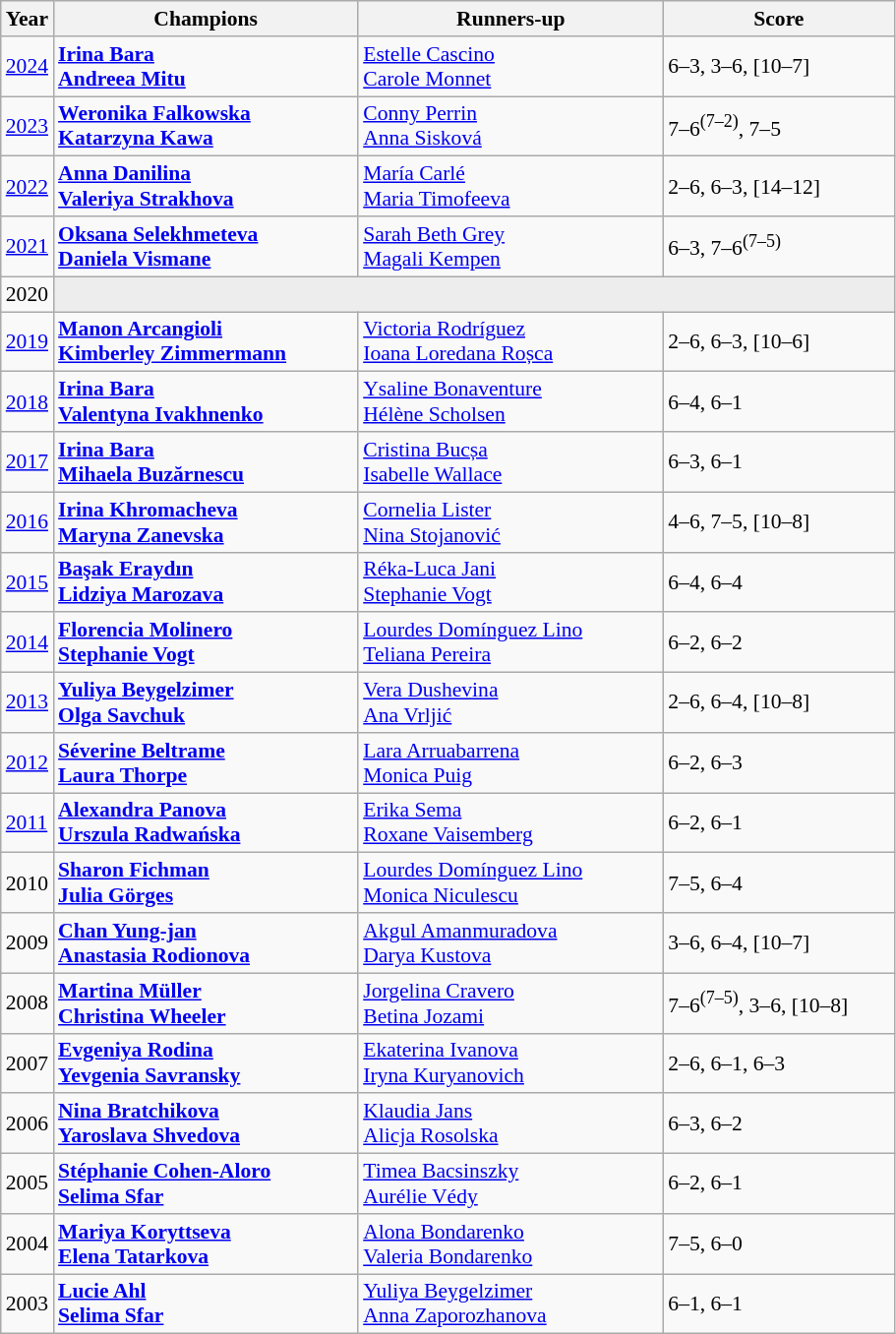<table class="wikitable" style="font-size:90%">
<tr>
<th>Year</th>
<th width="200">Champions</th>
<th width="200">Runners-up</th>
<th width="150">Score</th>
</tr>
<tr>
<td><a href='#'>2024</a></td>
<td> <strong><a href='#'>Irina Bara</a> <br>  <a href='#'>Andreea Mitu</a></strong></td>
<td> <a href='#'>Estelle Cascino</a> <br>  <a href='#'>Carole Monnet</a></td>
<td>6–3, 3–6, [10–7]</td>
</tr>
<tr>
<td><a href='#'>2023</a></td>
<td> <strong><a href='#'>Weronika Falkowska</a> <br>  <a href='#'>Katarzyna Kawa</a></strong></td>
<td> <a href='#'>Conny Perrin</a> <br>  <a href='#'>Anna Sisková</a></td>
<td>7–6<sup>(7–2)</sup>, 7–5</td>
</tr>
<tr>
<td><a href='#'>2022</a></td>
<td> <strong><a href='#'>Anna Danilina</a> <br>  <a href='#'>Valeriya Strakhova</a></strong></td>
<td> <a href='#'>María Carlé</a> <br>  <a href='#'>Maria Timofeeva</a></td>
<td>2–6, 6–3, [14–12]</td>
</tr>
<tr>
<td><a href='#'>2021</a></td>
<td> <strong><a href='#'>Oksana Selekhmeteva</a> <br>  <a href='#'>Daniela Vismane</a></strong></td>
<td> <a href='#'>Sarah Beth Grey</a> <br>  <a href='#'>Magali Kempen</a></td>
<td>6–3, 7–6<sup>(7–5)</sup></td>
</tr>
<tr>
<td>2020</td>
<td colspan=3 bgcolor="#ededed"></td>
</tr>
<tr>
<td><a href='#'>2019</a></td>
<td> <strong><a href='#'>Manon Arcangioli</a> <br>  <a href='#'>Kimberley Zimmermann</a></strong></td>
<td> <a href='#'>Victoria Rodríguez</a> <br>  <a href='#'>Ioana Loredana Roșca</a></td>
<td>2–6, 6–3, [10–6]</td>
</tr>
<tr>
<td><a href='#'>2018</a></td>
<td> <strong><a href='#'>Irina Bara</a> <br>  <a href='#'>Valentyna Ivakhnenko</a></strong></td>
<td> <a href='#'>Ysaline Bonaventure</a> <br>  <a href='#'>Hélène Scholsen</a></td>
<td>6–4, 6–1</td>
</tr>
<tr>
<td><a href='#'>2017</a></td>
<td> <strong><a href='#'>Irina Bara</a> <br>  <a href='#'>Mihaela Buzărnescu</a></strong></td>
<td> <a href='#'>Cristina Bucșa</a> <br>  <a href='#'>Isabelle Wallace</a></td>
<td>6–3, 6–1</td>
</tr>
<tr>
<td><a href='#'>2016</a></td>
<td> <strong><a href='#'>Irina Khromacheva</a> <br>  <a href='#'>Maryna Zanevska</a></strong></td>
<td> <a href='#'>Cornelia Lister</a> <br>  <a href='#'>Nina Stojanović</a></td>
<td>4–6, 7–5, [10–8]</td>
</tr>
<tr>
<td><a href='#'>2015</a></td>
<td> <strong><a href='#'>Başak Eraydın</a> <br>  <a href='#'>Lidziya Marozava</a></strong></td>
<td> <a href='#'>Réka-Luca Jani</a> <br>  <a href='#'>Stephanie Vogt</a></td>
<td>6–4, 6–4</td>
</tr>
<tr>
<td><a href='#'>2014</a></td>
<td> <strong><a href='#'>Florencia Molinero</a></strong> <br>  <strong><a href='#'>Stephanie Vogt</a></strong></td>
<td> <a href='#'>Lourdes Domínguez Lino</a> <br>  <a href='#'>Teliana Pereira</a></td>
<td>6–2, 6–2</td>
</tr>
<tr>
<td><a href='#'>2013</a></td>
<td> <strong><a href='#'>Yuliya Beygelzimer</a></strong> <br>  <strong><a href='#'>Olga Savchuk</a></strong></td>
<td> <a href='#'>Vera Dushevina</a> <br>  <a href='#'>Ana Vrljić</a></td>
<td>2–6, 6–4, [10–8]</td>
</tr>
<tr>
<td><a href='#'>2012</a></td>
<td> <strong><a href='#'>Séverine Beltrame</a></strong> <br>  <strong><a href='#'>Laura Thorpe</a></strong></td>
<td> <a href='#'>Lara Arruabarrena</a> <br>  <a href='#'>Monica Puig</a></td>
<td>6–2, 6–3</td>
</tr>
<tr>
<td><a href='#'>2011</a></td>
<td> <strong><a href='#'>Alexandra Panova</a></strong> <br>  <strong><a href='#'>Urszula Radwańska</a></strong></td>
<td> <a href='#'>Erika Sema</a> <br>  <a href='#'>Roxane Vaisemberg</a></td>
<td>6–2, 6–1</td>
</tr>
<tr>
<td>2010</td>
<td> <strong><a href='#'>Sharon Fichman</a></strong> <br>  <strong><a href='#'>Julia Görges</a></strong></td>
<td> <a href='#'>Lourdes Domínguez Lino</a> <br>  <a href='#'>Monica Niculescu</a></td>
<td>7–5, 6–4</td>
</tr>
<tr>
<td>2009</td>
<td> <strong><a href='#'>Chan Yung-jan</a></strong> <br>  <strong><a href='#'>Anastasia Rodionova</a></strong></td>
<td> <a href='#'>Akgul Amanmuradova</a> <br>  <a href='#'>Darya Kustova</a></td>
<td>3–6, 6–4, [10–7]</td>
</tr>
<tr>
<td>2008</td>
<td> <strong><a href='#'>Martina Müller</a></strong> <br>  <strong><a href='#'>Christina Wheeler</a></strong></td>
<td> <a href='#'>Jorgelina Cravero</a> <br>  <a href='#'>Betina Jozami</a></td>
<td>7–6<sup>(7–5)</sup>, 3–6, [10–8]</td>
</tr>
<tr>
<td>2007</td>
<td> <strong><a href='#'>Evgeniya Rodina</a></strong> <br>  <strong><a href='#'>Yevgenia Savransky</a></strong></td>
<td> <a href='#'>Ekaterina Ivanova</a> <br>  <a href='#'>Iryna Kuryanovich</a></td>
<td>2–6, 6–1, 6–3</td>
</tr>
<tr>
<td>2006</td>
<td> <strong><a href='#'>Nina Bratchikova</a></strong> <br>  <strong><a href='#'>Yaroslava Shvedova</a></strong></td>
<td> <a href='#'>Klaudia Jans</a> <br>  <a href='#'>Alicja Rosolska</a></td>
<td>6–3, 6–2</td>
</tr>
<tr>
<td>2005</td>
<td> <strong><a href='#'>Stéphanie Cohen-Aloro</a></strong> <br>  <strong><a href='#'>Selima Sfar</a></strong></td>
<td> <a href='#'>Timea Bacsinszky</a> <br>  <a href='#'>Aurélie Védy</a></td>
<td>6–2, 6–1</td>
</tr>
<tr>
<td>2004</td>
<td> <strong><a href='#'>Mariya Koryttseva</a></strong> <br>  <strong><a href='#'>Elena Tatarkova</a></strong></td>
<td> <a href='#'>Alona Bondarenko</a> <br>  <a href='#'>Valeria Bondarenko</a></td>
<td>7–5, 6–0</td>
</tr>
<tr>
<td>2003</td>
<td> <strong><a href='#'>Lucie Ahl</a></strong> <br>  <strong><a href='#'>Selima Sfar</a></strong></td>
<td> <a href='#'>Yuliya Beygelzimer</a> <br>  <a href='#'>Anna Zaporozhanova</a></td>
<td>6–1, 6–1</td>
</tr>
</table>
